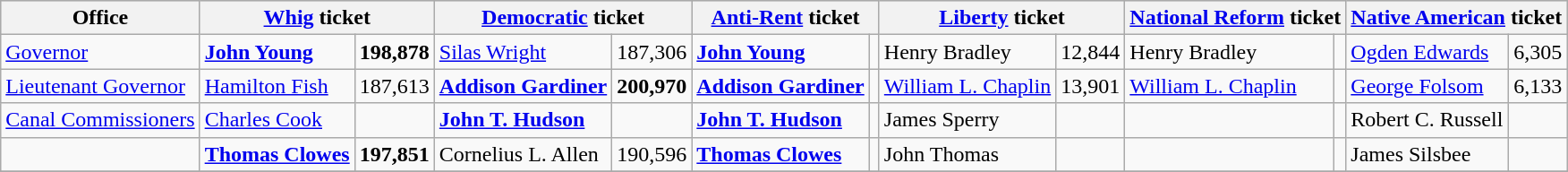<table class=wikitable>
<tr bgcolor=lightgrey>
<th>Office</th>
<th colspan="2" ><a href='#'>Whig</a> ticket</th>
<th colspan="2" ><a href='#'>Democratic</a> ticket</th>
<th colspan="2" ><a href='#'>Anti-Rent</a> ticket</th>
<th colspan="2" ><a href='#'>Liberty</a> ticket</th>
<th colspan="2" ><a href='#'>National Reform</a> ticket</th>
<th colspan="2" ><a href='#'>Native American</a> ticket</th>
</tr>
<tr>
<td><a href='#'>Governor</a></td>
<td><strong><a href='#'>John Young</a></strong></td>
<td align="right"><strong>198,878</strong></td>
<td><a href='#'>Silas Wright</a></td>
<td align="right">187,306</td>
<td><strong><a href='#'>John Young</a></strong></td>
<td align="right"></td>
<td>Henry Bradley</td>
<td align="right">12,844</td>
<td>Henry Bradley</td>
<td align="right"></td>
<td><a href='#'>Ogden Edwards</a></td>
<td align="right">6,305</td>
</tr>
<tr>
<td><a href='#'>Lieutenant Governor</a></td>
<td><a href='#'>Hamilton Fish</a></td>
<td align="right">187,613</td>
<td><strong><a href='#'>Addison Gardiner</a></strong></td>
<td align="right"><strong>200,970</strong></td>
<td><strong><a href='#'>Addison Gardiner</a></strong></td>
<td align="right"></td>
<td><a href='#'>William L. Chaplin</a></td>
<td align="right">13,901</td>
<td><a href='#'>William L. Chaplin</a></td>
<td align="right"></td>
<td><a href='#'>George Folsom</a></td>
<td align="right">6,133</td>
</tr>
<tr>
<td><a href='#'>Canal Commissioners</a></td>
<td><a href='#'>Charles Cook</a></td>
<td align="right"></td>
<td><strong><a href='#'>John T. Hudson</a></strong></td>
<td align="right"></td>
<td><strong><a href='#'>John T. Hudson</a></strong></td>
<td></td>
<td>James Sperry</td>
<td></td>
<td></td>
<td></td>
<td>Robert C. Russell</td>
<td></td>
</tr>
<tr>
<td></td>
<td><strong><a href='#'>Thomas Clowes</a></strong></td>
<td align="right"><strong>197,851</strong></td>
<td>Cornelius L. Allen</td>
<td align="right">190,596</td>
<td><strong><a href='#'>Thomas Clowes</a></strong></td>
<td></td>
<td>John Thomas</td>
<td></td>
<td></td>
<td></td>
<td>James Silsbee</td>
<td></td>
</tr>
<tr>
</tr>
</table>
